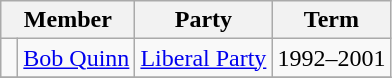<table class="wikitable">
<tr>
<th colspan="2">Member</th>
<th>Party</th>
<th>Term</th>
</tr>
<tr>
<td> </td>
<td><a href='#'>Bob Quinn</a></td>
<td><a href='#'>Liberal Party</a></td>
<td>1992–2001</td>
</tr>
<tr>
</tr>
</table>
